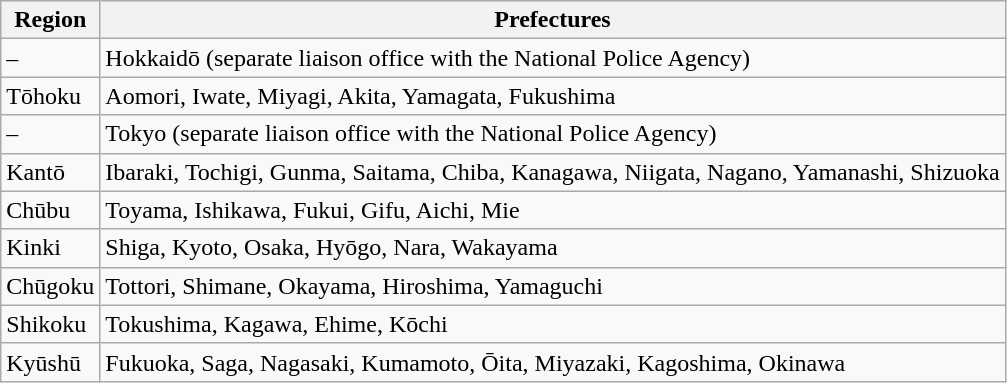<table class="wikitable sortable">
<tr>
<th>Region</th>
<th>Prefectures</th>
</tr>
<tr>
<td>–</td>
<td>Hokkaidō (separate liaison office with the National Police Agency)</td>
</tr>
<tr>
<td>Tōhoku</td>
<td>Aomori, Iwate, Miyagi, Akita, Yamagata, Fukushima</td>
</tr>
<tr>
<td>–</td>
<td>Tokyo (separate liaison office with the National Police Agency)</td>
</tr>
<tr>
<td>Kantō</td>
<td>Ibaraki, Tochigi, Gunma, Saitama, Chiba, Kanagawa, Niigata, Nagano, Yamanashi, Shizuoka</td>
</tr>
<tr>
<td>Chūbu</td>
<td>Toyama, Ishikawa, Fukui, Gifu, Aichi, Mie</td>
</tr>
<tr>
<td>Kinki</td>
<td>Shiga, Kyoto, Osaka, Hyōgo, Nara, Wakayama</td>
</tr>
<tr>
<td>Chūgoku</td>
<td>Tottori, Shimane, Okayama, Hiroshima, Yamaguchi</td>
</tr>
<tr>
<td>Shikoku</td>
<td>Tokushima, Kagawa, Ehime, Kōchi</td>
</tr>
<tr>
<td>Kyūshū</td>
<td>Fukuoka, Saga, Nagasaki, Kumamoto, Ōita, Miyazaki, Kagoshima, Okinawa</td>
</tr>
</table>
